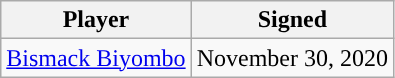<table class="wikitable sortable sortable" style="text-align: center">
<tr>
<th>Player</th>
<th>Signed</th>
</tr>
<tr style="text-align: center">
<td><a href='#'>Bismack Biyombo</a></td>
<td>November 30, 2020</td>
</tr>
</table>
